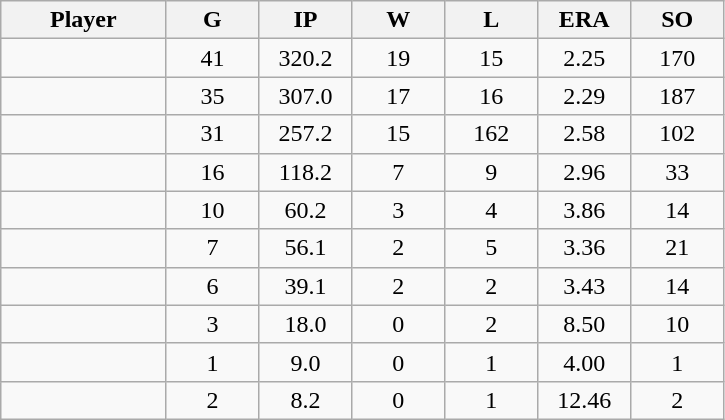<table class="wikitable sortable">
<tr>
<th bgcolor="#DDDDFF" width="16%">Player</th>
<th bgcolor="#DDDDFF" width="9%">G</th>
<th bgcolor="#DDDDFF" width="9%">IP</th>
<th bgcolor="#DDDDFF" width="9%">W</th>
<th bgcolor="#DDDDFF" width="9%">L</th>
<th bgcolor="#DDDDFF" width="9%">ERA</th>
<th bgcolor="#DDDDFF" width="9%">SO</th>
</tr>
<tr align="center">
<td></td>
<td>41</td>
<td>320.2</td>
<td>19</td>
<td>15</td>
<td>2.25</td>
<td>170</td>
</tr>
<tr align="center">
<td></td>
<td>35</td>
<td>307.0</td>
<td>17</td>
<td>16</td>
<td>2.29</td>
<td>187</td>
</tr>
<tr align="center">
<td></td>
<td>31</td>
<td>257.2</td>
<td>15</td>
<td>162</td>
<td>2.58</td>
<td>102</td>
</tr>
<tr align="center">
<td></td>
<td>16</td>
<td>118.2</td>
<td>7</td>
<td>9</td>
<td>2.96</td>
<td>33</td>
</tr>
<tr align="center">
<td></td>
<td>10</td>
<td>60.2</td>
<td>3</td>
<td>4</td>
<td>3.86</td>
<td>14</td>
</tr>
<tr align="center">
<td></td>
<td>7</td>
<td>56.1</td>
<td>2</td>
<td>5</td>
<td>3.36</td>
<td>21</td>
</tr>
<tr align="center">
<td></td>
<td>6</td>
<td>39.1</td>
<td>2</td>
<td>2</td>
<td>3.43</td>
<td>14</td>
</tr>
<tr align="center">
<td></td>
<td>3</td>
<td>18.0</td>
<td>0</td>
<td>2</td>
<td>8.50</td>
<td>10</td>
</tr>
<tr align="center">
<td></td>
<td>1</td>
<td>9.0</td>
<td>0</td>
<td>1</td>
<td>4.00</td>
<td>1</td>
</tr>
<tr align="center">
<td></td>
<td>2</td>
<td>8.2</td>
<td>0</td>
<td>1</td>
<td>12.46</td>
<td>2</td>
</tr>
</table>
